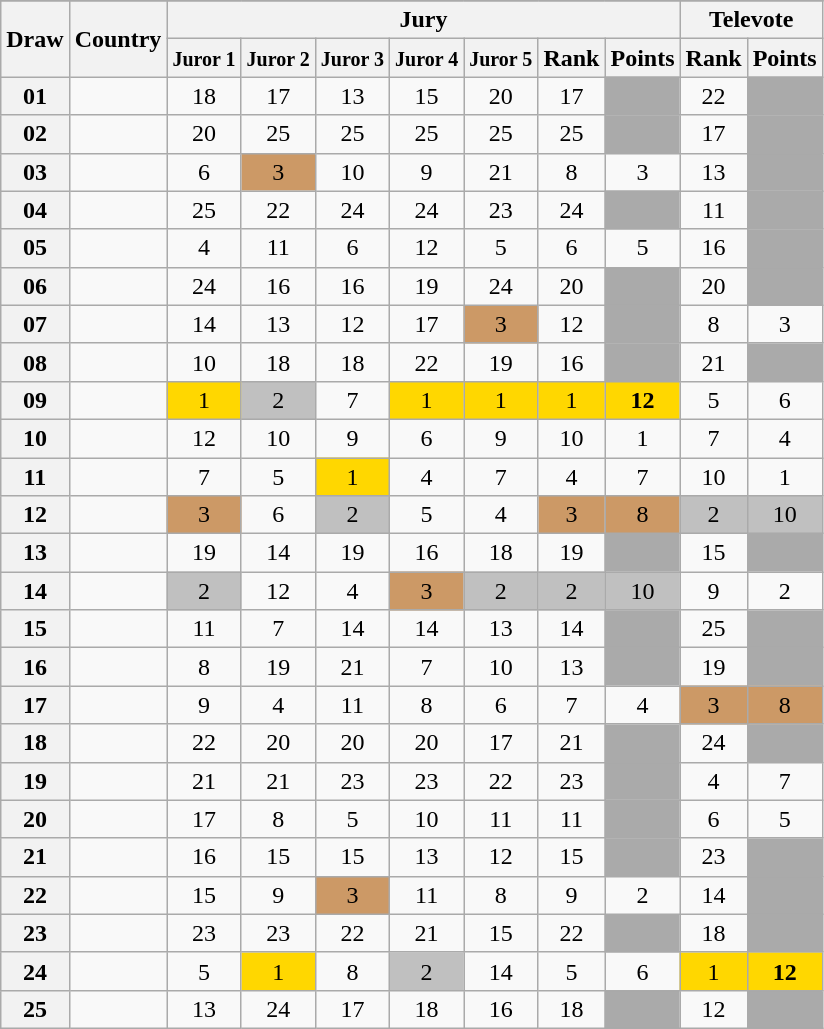<table class="sortable wikitable collapsible plainrowheaders" style="text-align:center">
<tr>
</tr>
<tr>
<th scope="col" rowspan="2">Draw</th>
<th scope="col" rowspan="2">Country</th>
<th scope="col" colspan="7">Jury</th>
<th scope="col" colspan="2">Televote</th>
</tr>
<tr>
<th scope="col"><small>Juror 1</small></th>
<th scope="col"><small>Juror 2</small></th>
<th scope="col"><small>Juror 3</small></th>
<th scope="col"><small>Juror 4</small></th>
<th scope="col"><small>Juror 5</small></th>
<th scope="col">Rank</th>
<th scope="col">Points</th>
<th scope="col">Rank</th>
<th scope="col">Points</th>
</tr>
<tr>
<th scope="row" style="text-align:center;">01</th>
<td style="text-align:left;"></td>
<td>18</td>
<td>17</td>
<td>13</td>
<td>15</td>
<td>20</td>
<td>17</td>
<td style="background:#AAAAAA;"></td>
<td>22</td>
<td style="background:#AAAAAA;"></td>
</tr>
<tr>
<th scope="row" style="text-align:center;">02</th>
<td style="text-align:left;"></td>
<td>20</td>
<td>25</td>
<td>25</td>
<td>25</td>
<td>25</td>
<td>25</td>
<td style="background:#AAAAAA;"></td>
<td>17</td>
<td style="background:#AAAAAA;"></td>
</tr>
<tr>
<th scope="row" style="text-align:center;">03</th>
<td style="text-align:left;"></td>
<td>6</td>
<td style="background:#CC9966;">3</td>
<td>10</td>
<td>9</td>
<td>21</td>
<td>8</td>
<td>3</td>
<td>13</td>
<td style="background:#AAAAAA;"></td>
</tr>
<tr>
<th scope="row" style="text-align:center;">04</th>
<td style="text-align:left;"></td>
<td>25</td>
<td>22</td>
<td>24</td>
<td>24</td>
<td>23</td>
<td>24</td>
<td style="background:#AAAAAA;"></td>
<td>11</td>
<td style="background:#AAAAAA;"></td>
</tr>
<tr>
<th scope="row" style="text-align:center;">05</th>
<td style="text-align:left;"></td>
<td>4</td>
<td>11</td>
<td>6</td>
<td>12</td>
<td>5</td>
<td>6</td>
<td>5</td>
<td>16</td>
<td style="background:#AAAAAA;"></td>
</tr>
<tr>
<th scope="row" style="text-align:center;">06</th>
<td style="text-align:left;"></td>
<td>24</td>
<td>16</td>
<td>16</td>
<td>19</td>
<td>24</td>
<td>20</td>
<td style="background:#AAAAAA;"></td>
<td>20</td>
<td style="background:#AAAAAA;"></td>
</tr>
<tr>
<th scope="row" style="text-align:center;">07</th>
<td style="text-align:left;"></td>
<td>14</td>
<td>13</td>
<td>12</td>
<td>17</td>
<td style="background:#CC9966;">3</td>
<td>12</td>
<td style="background:#AAAAAA;"></td>
<td>8</td>
<td>3</td>
</tr>
<tr>
<th scope="row" style="text-align:center;">08</th>
<td style="text-align:left;"></td>
<td>10</td>
<td>18</td>
<td>18</td>
<td>22</td>
<td>19</td>
<td>16</td>
<td style="background:#AAAAAA;"></td>
<td>21</td>
<td style="background:#AAAAAA;"></td>
</tr>
<tr>
<th scope="row" style="text-align:center;">09</th>
<td style="text-align:left;"></td>
<td style="background:gold;">1</td>
<td style="background:silver;">2</td>
<td>7</td>
<td style="background:gold;">1</td>
<td style="background:gold;">1</td>
<td style="background:gold;">1</td>
<td style="background:gold;"><strong>12</strong></td>
<td>5</td>
<td>6</td>
</tr>
<tr>
<th scope="row" style="text-align:center;">10</th>
<td style="text-align:left;"></td>
<td>12</td>
<td>10</td>
<td>9</td>
<td>6</td>
<td>9</td>
<td>10</td>
<td>1</td>
<td>7</td>
<td>4</td>
</tr>
<tr>
<th scope="row" style="text-align:center;">11</th>
<td style="text-align:left;"></td>
<td>7</td>
<td>5</td>
<td style="background:gold;">1</td>
<td>4</td>
<td>7</td>
<td>4</td>
<td>7</td>
<td>10</td>
<td>1</td>
</tr>
<tr>
<th scope="row" style="text-align:center;">12</th>
<td style="text-align:left;"></td>
<td style="background:#CC9966;">3</td>
<td>6</td>
<td style="background:silver;">2</td>
<td>5</td>
<td>4</td>
<td style="background:#CC9966;">3</td>
<td style="background:#CC9966;">8</td>
<td style="background:silver;">2</td>
<td style="background:silver;">10</td>
</tr>
<tr>
<th scope="row" style="text-align:center;">13</th>
<td style="text-align:left;"></td>
<td>19</td>
<td>14</td>
<td>19</td>
<td>16</td>
<td>18</td>
<td>19</td>
<td style="background:#AAAAAA;"></td>
<td>15</td>
<td style="background:#AAAAAA;"></td>
</tr>
<tr>
<th scope="row" style="text-align:center;">14</th>
<td style="text-align:left;"></td>
<td style="background:silver;">2</td>
<td>12</td>
<td>4</td>
<td style="background:#CC9966;">3</td>
<td style="background:silver;">2</td>
<td style="background:silver;">2</td>
<td style="background:silver;">10</td>
<td>9</td>
<td>2</td>
</tr>
<tr>
<th scope="row" style="text-align:center;">15</th>
<td style="text-align:left;"></td>
<td>11</td>
<td>7</td>
<td>14</td>
<td>14</td>
<td>13</td>
<td>14</td>
<td style="background:#AAAAAA;"></td>
<td>25</td>
<td style="background:#AAAAAA;"></td>
</tr>
<tr>
<th scope="row" style="text-align:center;">16</th>
<td style="text-align:left;"></td>
<td>8</td>
<td>19</td>
<td>21</td>
<td>7</td>
<td>10</td>
<td>13</td>
<td style="background:#AAAAAA;"></td>
<td>19</td>
<td style="background:#AAAAAA;"></td>
</tr>
<tr>
<th scope="row" style="text-align:center;">17</th>
<td style="text-align:left;"></td>
<td>9</td>
<td>4</td>
<td>11</td>
<td>8</td>
<td>6</td>
<td>7</td>
<td>4</td>
<td style="background:#CC9966;">3</td>
<td style="background:#CC9966;">8</td>
</tr>
<tr>
<th scope="row" style="text-align:center;">18</th>
<td style="text-align:left;"></td>
<td>22</td>
<td>20</td>
<td>20</td>
<td>20</td>
<td>17</td>
<td>21</td>
<td style="background:#AAAAAA;"></td>
<td>24</td>
<td style="background:#AAAAAA;"></td>
</tr>
<tr>
<th scope="row" style="text-align:center;">19</th>
<td style="text-align:left;"></td>
<td>21</td>
<td>21</td>
<td>23</td>
<td>23</td>
<td>22</td>
<td>23</td>
<td style="background:#AAAAAA;"></td>
<td>4</td>
<td>7</td>
</tr>
<tr>
<th scope="row" style="text-align:center;">20</th>
<td style="text-align:left;"></td>
<td>17</td>
<td>8</td>
<td>5</td>
<td>10</td>
<td>11</td>
<td>11</td>
<td style="background:#AAAAAA;"></td>
<td>6</td>
<td>5</td>
</tr>
<tr>
<th scope="row" style="text-align:center;">21</th>
<td style="text-align:left;"></td>
<td>16</td>
<td>15</td>
<td>15</td>
<td>13</td>
<td>12</td>
<td>15</td>
<td style="background:#AAAAAA;"></td>
<td>23</td>
<td style="background:#AAAAAA;"></td>
</tr>
<tr>
<th scope="row" style="text-align:center;">22</th>
<td style="text-align:left;"></td>
<td>15</td>
<td>9</td>
<td style="background:#CC9966;">3</td>
<td>11</td>
<td>8</td>
<td>9</td>
<td>2</td>
<td>14</td>
<td style="background:#AAAAAA;"></td>
</tr>
<tr>
<th scope="row" style="text-align:center;">23</th>
<td style="text-align:left;"></td>
<td>23</td>
<td>23</td>
<td>22</td>
<td>21</td>
<td>15</td>
<td>22</td>
<td style="background:#AAAAAA;"></td>
<td>18</td>
<td style="background:#AAAAAA;"></td>
</tr>
<tr>
<th scope="row" style="text-align:center;">24</th>
<td style="text-align:left;"></td>
<td>5</td>
<td style="background:gold;">1</td>
<td>8</td>
<td style="background:silver;">2</td>
<td>14</td>
<td>5</td>
<td>6</td>
<td style="background:gold;">1</td>
<td style="background:gold;"><strong>12</strong></td>
</tr>
<tr>
<th scope="row" style="text-align:center;">25</th>
<td style="text-align:left;"></td>
<td>13</td>
<td>24</td>
<td>17</td>
<td>18</td>
<td>16</td>
<td>18</td>
<td style="background:#AAAAAA;"></td>
<td>12</td>
<td style="background:#AAAAAA;"></td>
</tr>
</table>
